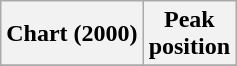<table class="wikitable sortable plainrowheaders" style="text-align:center">
<tr>
<th scope="col">Chart (2000)</th>
<th scope="col">Peak<br> position</th>
</tr>
<tr>
</tr>
</table>
